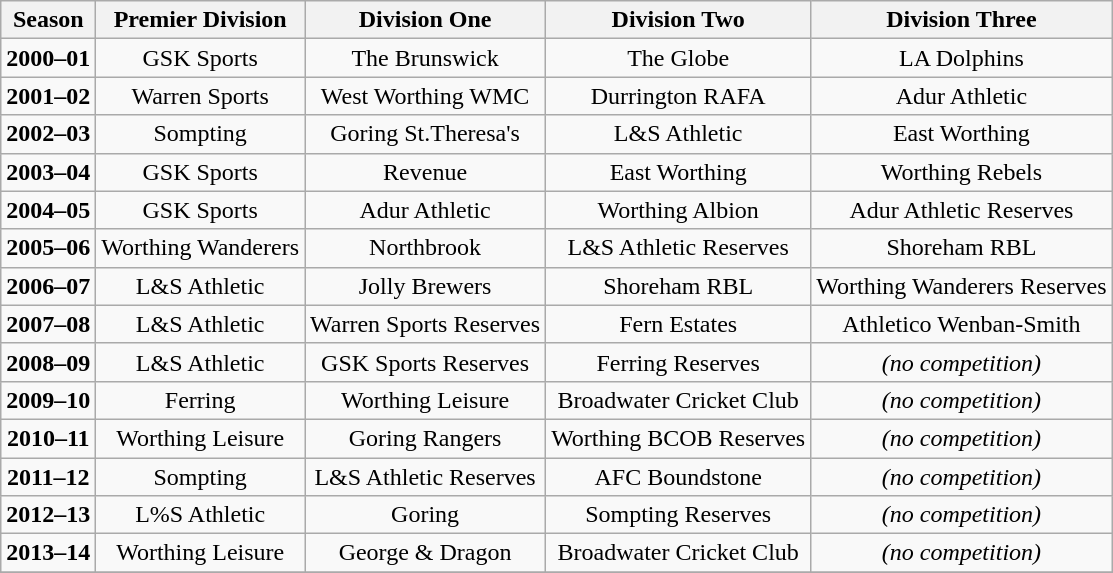<table class="wikitable" style="text-align: center">
<tr>
<th><strong>Season</strong></th>
<th><strong>Premier Division</strong></th>
<th><strong>Division One</strong></th>
<th><strong>Division Two</strong></th>
<th><strong>Division Three</strong></th>
</tr>
<tr>
<td><strong>2000–01</strong></td>
<td>GSK Sports</td>
<td>The Brunswick</td>
<td>The Globe</td>
<td>LA Dolphins</td>
</tr>
<tr>
<td><strong>2001–02</strong></td>
<td>Warren Sports</td>
<td>West Worthing WMC</td>
<td>Durrington RAFA</td>
<td>Adur Athletic</td>
</tr>
<tr>
<td><strong>2002–03</strong></td>
<td>Sompting</td>
<td>Goring St.Theresa's</td>
<td>L&S Athletic</td>
<td>East Worthing</td>
</tr>
<tr>
<td><strong>2003–04</strong></td>
<td>GSK Sports</td>
<td>Revenue</td>
<td>East Worthing</td>
<td>Worthing Rebels</td>
</tr>
<tr>
<td><strong>2004–05</strong></td>
<td>GSK Sports</td>
<td>Adur Athletic</td>
<td>Worthing Albion</td>
<td>Adur Athletic Reserves</td>
</tr>
<tr>
<td><strong>2005–06</strong></td>
<td>Worthing Wanderers</td>
<td>Northbrook</td>
<td>L&S Athletic Reserves</td>
<td>Shoreham RBL</td>
</tr>
<tr>
<td><strong>2006–07</strong></td>
<td>L&S Athletic</td>
<td>Jolly Brewers</td>
<td>Shoreham RBL</td>
<td>Worthing Wanderers Reserves</td>
</tr>
<tr>
<td><strong>2007–08</strong></td>
<td>L&S Athletic</td>
<td>Warren Sports Reserves</td>
<td>Fern Estates</td>
<td>Athletico Wenban-Smith</td>
</tr>
<tr>
<td><strong>2008–09</strong></td>
<td>L&S Athletic</td>
<td>GSK Sports Reserves</td>
<td>Ferring Reserves</td>
<td><em>(no competition)</em></td>
</tr>
<tr>
<td><strong>2009–10</strong></td>
<td>Ferring</td>
<td>Worthing Leisure</td>
<td>Broadwater Cricket Club</td>
<td><em>(no competition)</em></td>
</tr>
<tr>
<td><strong>2010–11</strong></td>
<td>Worthing Leisure</td>
<td>Goring Rangers</td>
<td>Worthing BCOB Reserves</td>
<td><em>(no competition)</em></td>
</tr>
<tr>
<td><strong>2011–12</strong></td>
<td>Sompting</td>
<td>L&S Athletic Reserves</td>
<td>AFC Boundstone</td>
<td><em>(no competition)</em></td>
</tr>
<tr>
<td><strong>2012–13</strong></td>
<td>L%S Athletic</td>
<td>Goring</td>
<td>Sompting Reserves</td>
<td><em>(no competition)</em></td>
</tr>
<tr>
<td><strong>2013–14</strong></td>
<td>Worthing Leisure</td>
<td>George & Dragon</td>
<td>Broadwater Cricket Club</td>
<td><em>(no competition)</em></td>
</tr>
<tr>
</tr>
</table>
